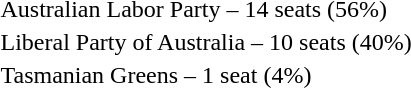<table border=0>
<tr>
<td width=20 > </td>
<td>Australian Labor Party – 14 seats (56%)</td>
</tr>
<tr>
<td> </td>
<td>Liberal Party of Australia – 10 seats (40%)</td>
</tr>
<tr>
<td> </td>
<td>Tasmanian Greens – 1 seat (4%)</td>
</tr>
</table>
